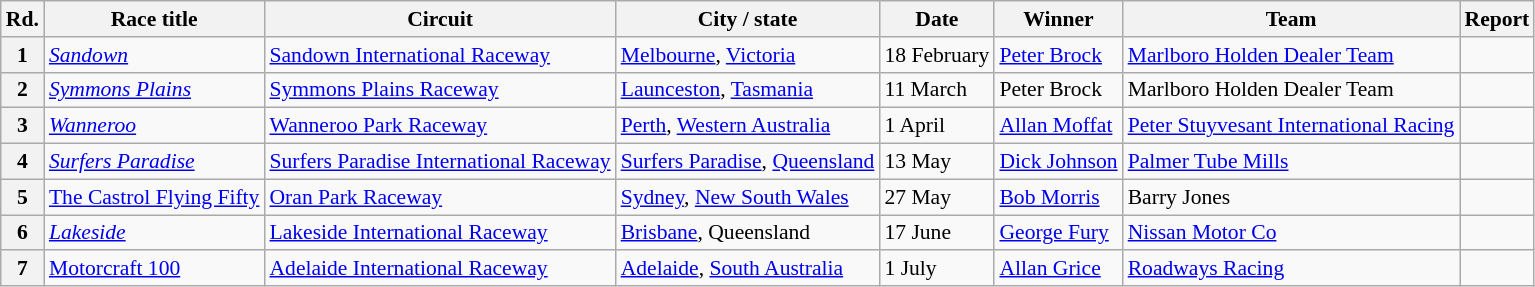<table class="wikitable" style="font-size: 90%">
<tr>
<th>Rd.</th>
<th>Race title</th>
<th>Circuit</th>
<th>City / state</th>
<th>Date</th>
<th>Winner</th>
<th>Team</th>
<th>Report</th>
</tr>
<tr>
<th>1</th>
<td><em><a href='#'>Sandown</a></em></td>
<td><a href='#'>Sandown International Raceway</a></td>
<td><a href='#'>Melbourne</a>, <a href='#'>Victoria</a></td>
<td>18 February</td>
<td><a href='#'>Peter Brock</a></td>
<td><a href='#'>Marlboro Holden Dealer Team</a></td>
<td></td>
</tr>
<tr>
<th>2</th>
<td><em><a href='#'>Symmons Plains</a></em></td>
<td><a href='#'>Symmons Plains Raceway</a></td>
<td><a href='#'>Launceston</a>, <a href='#'>Tasmania</a></td>
<td>11 March</td>
<td>Peter Brock</td>
<td>Marlboro Holden Dealer Team</td>
<td></td>
</tr>
<tr>
<th>3</th>
<td><em><a href='#'>Wanneroo</a></em></td>
<td><a href='#'>Wanneroo Park Raceway</a></td>
<td><a href='#'>Perth</a>, <a href='#'>Western Australia</a></td>
<td>1 April</td>
<td><a href='#'>Allan Moffat</a></td>
<td><a href='#'>Peter Stuyvesant International Racing</a></td>
<td></td>
</tr>
<tr>
<th>4</th>
<td><em><a href='#'>Surfers Paradise</a></em></td>
<td><a href='#'>Surfers Paradise International Raceway</a></td>
<td><a href='#'>Surfers Paradise</a>, <a href='#'>Queensland</a></td>
<td>13 May</td>
<td><a href='#'>Dick Johnson</a></td>
<td><a href='#'>Palmer Tube Mills</a></td>
<td></td>
</tr>
<tr>
<th>5</th>
<td><a href='#'>The Castrol Flying Fifty</a></td>
<td><a href='#'>Oran Park Raceway</a></td>
<td><a href='#'>Sydney</a>, <a href='#'>New South Wales</a></td>
<td>27 May</td>
<td><a href='#'>Bob Morris</a></td>
<td>Barry Jones</td>
<td></td>
</tr>
<tr>
<th>6</th>
<td><em><a href='#'>Lakeside</a></em></td>
<td><a href='#'>Lakeside International Raceway</a></td>
<td><a href='#'>Brisbane</a>, Queensland</td>
<td>17 June</td>
<td><a href='#'>George Fury</a></td>
<td><a href='#'>Nissan Motor Co</a></td>
<td></td>
</tr>
<tr>
<th>7</th>
<td><a href='#'>Motorcraft 100</a></td>
<td><a href='#'>Adelaide International Raceway</a></td>
<td><a href='#'>Adelaide</a>, <a href='#'>South Australia</a></td>
<td>1 July</td>
<td><a href='#'>Allan Grice</a></td>
<td><a href='#'>Roadways Racing</a></td>
<td></td>
</tr>
</table>
